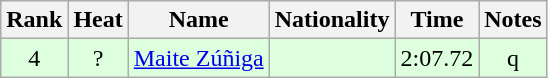<table class="wikitable sortable" style="text-align:center">
<tr>
<th>Rank</th>
<th>Heat</th>
<th>Name</th>
<th>Nationality</th>
<th>Time</th>
<th>Notes</th>
</tr>
<tr bgcolor=ddffdd>
<td>4</td>
<td>?</td>
<td align=left><a href='#'>Maite Zúñiga</a></td>
<td align=left></td>
<td>2:07.72</td>
<td>q</td>
</tr>
</table>
